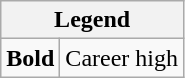<table class="wikitable mw-collapsible mw-collapsed">
<tr>
<th colspan="2">Legend</th>
</tr>
<tr>
<td><strong>Bold</strong></td>
<td>Career high</td>
</tr>
</table>
